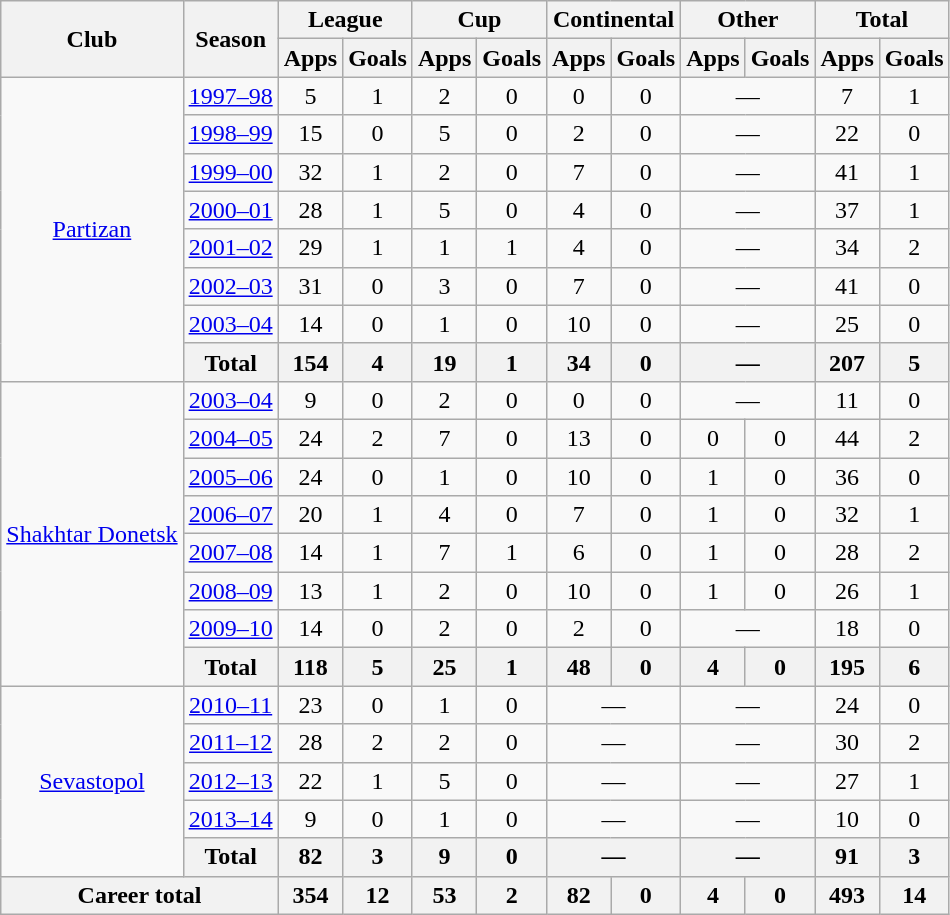<table class="wikitable" style="text-align:center">
<tr>
<th rowspan="2">Club</th>
<th rowspan="2">Season</th>
<th colspan="2">League</th>
<th colspan="2">Cup</th>
<th colspan="2">Continental</th>
<th colspan="2">Other</th>
<th colspan="2">Total</th>
</tr>
<tr>
<th>Apps</th>
<th>Goals</th>
<th>Apps</th>
<th>Goals</th>
<th>Apps</th>
<th>Goals</th>
<th>Apps</th>
<th>Goals</th>
<th>Apps</th>
<th>Goals</th>
</tr>
<tr>
<td rowspan="8"><a href='#'>Partizan</a></td>
<td><a href='#'>1997–98</a></td>
<td>5</td>
<td>1</td>
<td>2</td>
<td>0</td>
<td>0</td>
<td>0</td>
<td colspan="2">—</td>
<td>7</td>
<td>1</td>
</tr>
<tr>
<td><a href='#'>1998–99</a></td>
<td>15</td>
<td>0</td>
<td>5</td>
<td>0</td>
<td>2</td>
<td>0</td>
<td colspan="2">—</td>
<td>22</td>
<td>0</td>
</tr>
<tr>
<td><a href='#'>1999–00</a></td>
<td>32</td>
<td>1</td>
<td>2</td>
<td>0</td>
<td>7</td>
<td>0</td>
<td colspan="2">—</td>
<td>41</td>
<td>1</td>
</tr>
<tr>
<td><a href='#'>2000–01</a></td>
<td>28</td>
<td>1</td>
<td>5</td>
<td>0</td>
<td>4</td>
<td>0</td>
<td colspan="2">—</td>
<td>37</td>
<td>1</td>
</tr>
<tr>
<td><a href='#'>2001–02</a></td>
<td>29</td>
<td>1</td>
<td>1</td>
<td>1</td>
<td>4</td>
<td>0</td>
<td colspan="2">—</td>
<td>34</td>
<td>2</td>
</tr>
<tr>
<td><a href='#'>2002–03</a></td>
<td>31</td>
<td>0</td>
<td>3</td>
<td>0</td>
<td>7</td>
<td>0</td>
<td colspan="2">—</td>
<td>41</td>
<td>0</td>
</tr>
<tr>
<td><a href='#'>2003–04</a></td>
<td>14</td>
<td>0</td>
<td>1</td>
<td>0</td>
<td>10</td>
<td>0</td>
<td colspan="2">—</td>
<td>25</td>
<td>0</td>
</tr>
<tr>
<th>Total</th>
<th>154</th>
<th>4</th>
<th>19</th>
<th>1</th>
<th>34</th>
<th>0</th>
<th colspan="2">—</th>
<th>207</th>
<th>5</th>
</tr>
<tr>
<td rowspan="8"><a href='#'>Shakhtar Donetsk</a></td>
<td><a href='#'>2003–04</a></td>
<td>9</td>
<td>0</td>
<td>2</td>
<td>0</td>
<td>0</td>
<td>0</td>
<td colspan="2">—</td>
<td>11</td>
<td>0</td>
</tr>
<tr>
<td><a href='#'>2004–05</a></td>
<td>24</td>
<td>2</td>
<td>7</td>
<td>0</td>
<td>13</td>
<td>0</td>
<td>0</td>
<td>0</td>
<td>44</td>
<td>2</td>
</tr>
<tr>
<td><a href='#'>2005–06</a></td>
<td>24</td>
<td>0</td>
<td>1</td>
<td>0</td>
<td>10</td>
<td>0</td>
<td>1</td>
<td>0</td>
<td>36</td>
<td>0</td>
</tr>
<tr>
<td><a href='#'>2006–07</a></td>
<td>20</td>
<td>1</td>
<td>4</td>
<td>0</td>
<td>7</td>
<td>0</td>
<td>1</td>
<td>0</td>
<td>32</td>
<td>1</td>
</tr>
<tr>
<td><a href='#'>2007–08</a></td>
<td>14</td>
<td>1</td>
<td>7</td>
<td>1</td>
<td>6</td>
<td>0</td>
<td>1</td>
<td>0</td>
<td>28</td>
<td>2</td>
</tr>
<tr>
<td><a href='#'>2008–09</a></td>
<td>13</td>
<td>1</td>
<td>2</td>
<td>0</td>
<td>10</td>
<td>0</td>
<td>1</td>
<td>0</td>
<td>26</td>
<td>1</td>
</tr>
<tr>
<td><a href='#'>2009–10</a></td>
<td>14</td>
<td>0</td>
<td>2</td>
<td>0</td>
<td>2</td>
<td>0</td>
<td colspan="2">—</td>
<td>18</td>
<td>0</td>
</tr>
<tr>
<th>Total</th>
<th>118</th>
<th>5</th>
<th>25</th>
<th>1</th>
<th>48</th>
<th>0</th>
<th>4</th>
<th>0</th>
<th>195</th>
<th>6</th>
</tr>
<tr>
<td rowspan="5"><a href='#'>Sevastopol</a></td>
<td><a href='#'>2010–11</a></td>
<td>23</td>
<td>0</td>
<td>1</td>
<td>0</td>
<td colspan="2">—</td>
<td colspan="2">—</td>
<td>24</td>
<td>0</td>
</tr>
<tr>
<td><a href='#'>2011–12</a></td>
<td>28</td>
<td>2</td>
<td>2</td>
<td>0</td>
<td colspan="2">—</td>
<td colspan="2">—</td>
<td>30</td>
<td>2</td>
</tr>
<tr>
<td><a href='#'>2012–13</a></td>
<td>22</td>
<td>1</td>
<td>5</td>
<td>0</td>
<td colspan="2">—</td>
<td colspan="2">—</td>
<td>27</td>
<td>1</td>
</tr>
<tr>
<td><a href='#'>2013–14</a></td>
<td>9</td>
<td>0</td>
<td>1</td>
<td>0</td>
<td colspan="2">—</td>
<td colspan="2">—</td>
<td>10</td>
<td>0</td>
</tr>
<tr>
<th>Total</th>
<th>82</th>
<th>3</th>
<th>9</th>
<th>0</th>
<th colspan="2">—</th>
<th colspan="2">—</th>
<th>91</th>
<th>3</th>
</tr>
<tr>
<th colspan="2">Career total</th>
<th>354</th>
<th>12</th>
<th>53</th>
<th>2</th>
<th>82</th>
<th>0</th>
<th>4</th>
<th>0</th>
<th>493</th>
<th>14</th>
</tr>
</table>
